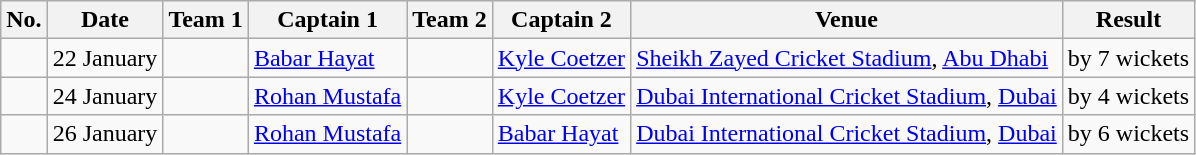<table class="wikitable">
<tr>
<th>No.</th>
<th>Date</th>
<th>Team 1</th>
<th>Captain 1</th>
<th>Team 2</th>
<th>Captain 2</th>
<th>Venue</th>
<th>Result</th>
</tr>
<tr>
<td></td>
<td>22 January</td>
<td></td>
<td><a href='#'>Babar Hayat</a></td>
<td></td>
<td><a href='#'>Kyle Coetzer</a></td>
<td><a href='#'>Sheikh Zayed Cricket Stadium</a>, <a href='#'>Abu Dhabi</a></td>
<td> by 7 wickets</td>
</tr>
<tr>
<td></td>
<td>24 January</td>
<td></td>
<td><a href='#'>Rohan Mustafa</a></td>
<td></td>
<td><a href='#'>Kyle Coetzer</a></td>
<td><a href='#'>Dubai International Cricket Stadium</a>, <a href='#'>Dubai</a></td>
<td> by 4 wickets</td>
</tr>
<tr>
<td></td>
<td>26 January</td>
<td></td>
<td><a href='#'>Rohan Mustafa</a></td>
<td></td>
<td><a href='#'>Babar Hayat</a></td>
<td><a href='#'>Dubai International Cricket Stadium</a>, <a href='#'>Dubai</a></td>
<td> by 6 wickets</td>
</tr>
</table>
